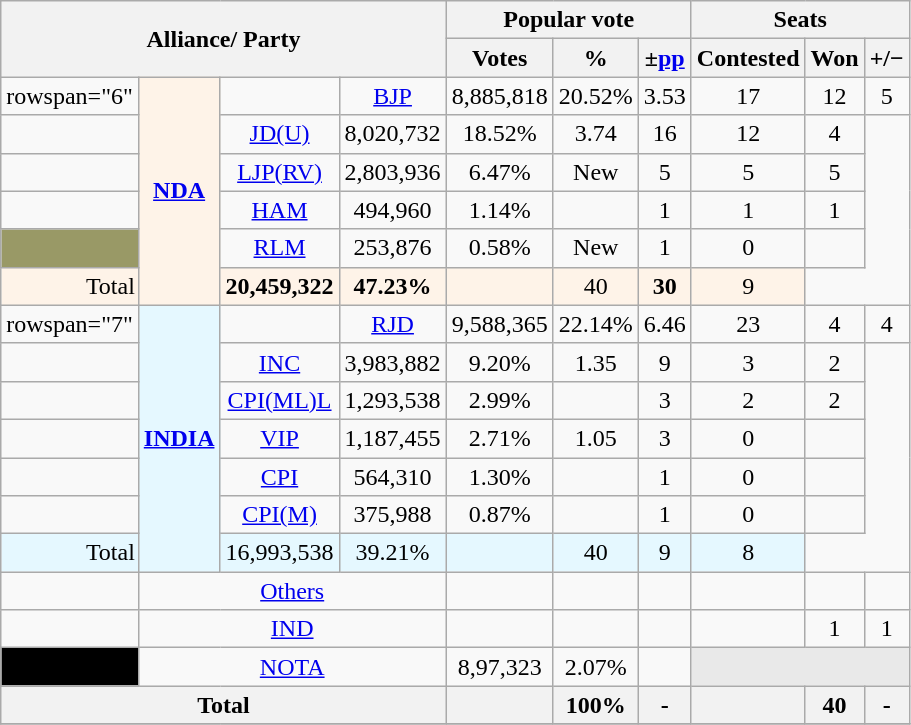<table class="wikitable sortable" style="text-align:center;">
<tr>
<th colspan="4" rowspan="2">Alliance/ Party</th>
<th colspan="3">Popular vote</th>
<th colspan="3">Seats</th>
</tr>
<tr>
<th>Votes</th>
<th>%</th>
<th>±<a href='#'>pp</a></th>
<th>Contested</th>
<th>Won</th>
<th><strong>+/−</strong></th>
</tr>
<tr>
<td>rowspan="6" </td>
<th rowspan="6"style="background:#fef3e8"><a href='#'>NDA</a></th>
<td></td>
<td><a href='#'>BJP</a></td>
<td>8,885,818</td>
<td>20.52%</td>
<td> 3.53</td>
<td>17</td>
<td>12</td>
<td> 5</td>
</tr>
<tr>
<td></td>
<td><a href='#'>JD(U)</a></td>
<td>8,020,732</td>
<td>18.52%</td>
<td> 3.74</td>
<td>16</td>
<td>12</td>
<td> 4</td>
</tr>
<tr>
<td></td>
<td><a href='#'>LJP(RV)</a></td>
<td>2,803,936</td>
<td>6.47%</td>
<td>New</td>
<td>5</td>
<td>5</td>
<td> 5</td>
</tr>
<tr>
<td></td>
<td><a href='#'>HAM</a></td>
<td>494,960</td>
<td>1.14%</td>
<td></td>
<td>1</td>
<td>1</td>
<td> 1</td>
</tr>
<tr>
<td bgcolor="#999966"></td>
<td><a href='#'>RLM</a></td>
<td>253,876</td>
<td>0.58%</td>
<td>New</td>
<td>1</td>
<td>0</td>
<td></td>
</tr>
<tr>
<td colspan="2"style="background:#fef3e8">Total</td>
<td style="background:#fef3e8"><strong>20,459,322</strong></td>
<td style="background:#fef3e8"><strong>47.23%</strong></td>
<td style="background:#fef3e8"></td>
<td style="background:#fef3e8">40</td>
<td style="background:#fef3e8"><strong>30</strong></td>
<td style="background:#fef3e8"> 9</td>
</tr>
<tr>
<td>rowspan="7" </td>
<th rowspan="7"style="background:#E5F8FF"><a href='#'>INDIA</a></th>
<td></td>
<td><a href='#'>RJD</a></td>
<td>9,588,365</td>
<td>22.14%</td>
<td> 6.46</td>
<td>23</td>
<td>4</td>
<td> 4</td>
</tr>
<tr>
<td></td>
<td><a href='#'>INC</a></td>
<td>3,983,882</td>
<td>9.20%</td>
<td> 1.35</td>
<td>9</td>
<td>3</td>
<td> 2</td>
</tr>
<tr>
<td></td>
<td><a href='#'>CPI(ML)L</a></td>
<td>1,293,538</td>
<td>2.99%</td>
<td></td>
<td>3</td>
<td>2</td>
<td> 2</td>
</tr>
<tr>
<td></td>
<td><a href='#'>VIP</a></td>
<td>1,187,455</td>
<td>2.71%</td>
<td> 1.05</td>
<td>3</td>
<td>0</td>
<td></td>
</tr>
<tr>
<td></td>
<td><a href='#'>CPI</a></td>
<td>564,310</td>
<td>1.30%</td>
<td></td>
<td>1</td>
<td>0</td>
<td></td>
</tr>
<tr>
<td></td>
<td><a href='#'>CPI(M)</a></td>
<td>375,988</td>
<td>0.87%</td>
<td></td>
<td>1</td>
<td>0</td>
<td></td>
</tr>
<tr>
<td colspan="2"style="background:#E5F8FF">Total</td>
<td style="background:#E5F8FF">16,993,538</td>
<td style="background:#E5F8FF">39.21%</td>
<td style="background:#E5F8FF"></td>
<td style="background:#E5F8FF">40</td>
<td style="background:#E5F8FF">9</td>
<td style="background:#E5F8FF"> 8</td>
</tr>
<tr>
<td></td>
<td colspan="3"><a href='#'>Others</a></td>
<td></td>
<td></td>
<td></td>
<td></td>
<td></td>
<td></td>
</tr>
<tr>
<td></td>
<td colspan="3"><a href='#'>IND</a></td>
<td></td>
<td></td>
<td></td>
<td></td>
<td>1</td>
<td> 1</td>
</tr>
<tr>
<td bgcolor="Black"></td>
<td colspan="3"><a href='#'>NOTA</a></td>
<td>8,97,323</td>
<td>2.07%</td>
<td></td>
<th colspan="3" style="background-color:#E9E9E9"></th>
</tr>
<tr>
<th colspan="4">Total</th>
<th></th>
<th>100%</th>
<th>-</th>
<th></th>
<th>40</th>
<th>-</th>
</tr>
<tr>
</tr>
</table>
